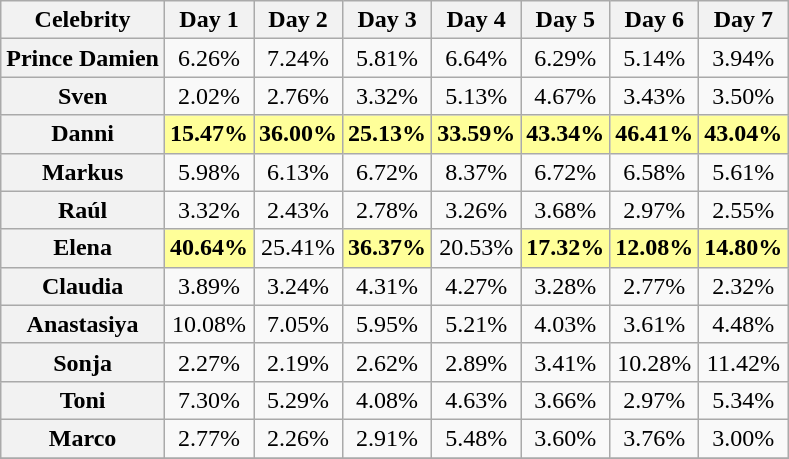<table class="wikitable sortable" style="text-align:center">
<tr>
<th>Celebrity</th>
<th>Day 1</th>
<th>Day 2</th>
<th>Day 3</th>
<th>Day 4</th>
<th>Day 5</th>
<th>Day 6</th>
<th>Day 7</th>
</tr>
<tr>
<th>Prince Damien</th>
<td>6.26%</td>
<td>7.24%</td>
<td>5.81%</td>
<td>6.64%</td>
<td>6.29%</td>
<td>5.14%</td>
<td>3.94%</td>
</tr>
<tr>
<th>Sven</th>
<td>2.02%</td>
<td>2.76%</td>
<td>3.32%</td>
<td>5.13%</td>
<td>4.67%</td>
<td>3.43%</td>
<td>3.50%</td>
</tr>
<tr>
<th>Danni</th>
<td style="background:#FFFF99"><strong>15.47%</strong></td>
<td style="background:#FFFF99"><strong>36.00%</strong></td>
<td style="background:#FFFF99"><strong>25.13%</strong></td>
<td style="background:#FFFF99"><strong>33.59%</strong></td>
<td style="background:#FFFF99"><strong>43.34%</strong></td>
<td style="background:#FFFF99"><strong>46.41%</strong></td>
<td style="background:#FFFF99"><strong>43.04%</strong></td>
</tr>
<tr>
<th>Markus</th>
<td>5.98%</td>
<td>6.13%</td>
<td>6.72%</td>
<td>8.37%</td>
<td>6.72%</td>
<td>6.58%</td>
<td>5.61%</td>
</tr>
<tr>
<th>Raúl</th>
<td>3.32%</td>
<td>2.43%</td>
<td>2.78%</td>
<td>3.26%</td>
<td>3.68%</td>
<td>2.97%</td>
<td>2.55%</td>
</tr>
<tr>
<th>Elena</th>
<td style="background:#FFFF99"><strong>40.64%</strong></td>
<td>25.41%</td>
<td style="background:#FFFF99"><strong>36.37%</strong></td>
<td>20.53%</td>
<td style="background:#FFFF99"><strong>17.32%</strong></td>
<td style="background:#FFFF99"><strong>12.08%</strong></td>
<td style="background:#FFFF99"><strong>14.80%</strong></td>
</tr>
<tr>
<th>Claudia</th>
<td>3.89%</td>
<td>3.24%</td>
<td>4.31%</td>
<td>4.27%</td>
<td>3.28%</td>
<td>2.77%</td>
<td>2.32%</td>
</tr>
<tr>
<th>Anastasiya</th>
<td>10.08%</td>
<td>7.05%</td>
<td>5.95%</td>
<td>5.21%</td>
<td>4.03%</td>
<td>3.61%</td>
<td>4.48%</td>
</tr>
<tr>
<th>Sonja</th>
<td>2.27%</td>
<td>2.19%</td>
<td>2.62%</td>
<td>2.89%</td>
<td>3.41%</td>
<td>10.28%</td>
<td>11.42%</td>
</tr>
<tr>
<th>Toni</th>
<td>7.30%</td>
<td>5.29%</td>
<td>4.08%</td>
<td>4.63%</td>
<td>3.66%</td>
<td>2.97%</td>
<td>5.34%</td>
</tr>
<tr>
<th>Marco</th>
<td>2.77%</td>
<td>2.26%</td>
<td>2.91%</td>
<td>5.48%</td>
<td>3.60%</td>
<td>3.76%</td>
<td>3.00%</td>
</tr>
<tr>
</tr>
</table>
